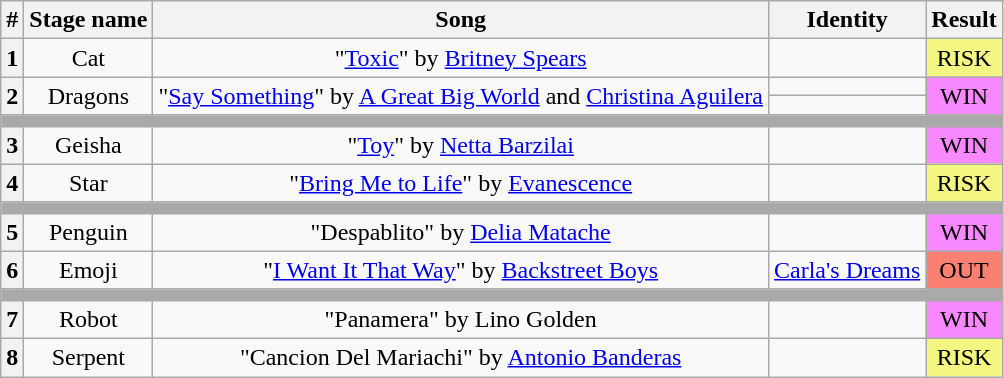<table class="wikitable plainrowheaders" style="text-align: center;">
<tr>
<th>#</th>
<th>Stage name</th>
<th>Song</th>
<th>Identity</th>
<th>Result</th>
</tr>
<tr>
<th>1</th>
<td>Cat</td>
<td>"<a href='#'>Toxic</a>" by <a href='#'>Britney Spears</a></td>
<td></td>
<td bgcolor="#F3F781">RISK</td>
</tr>
<tr>
<th rowspan="2">2</th>
<td rowspan="2">Dragons</td>
<td rowspan="2">"<a href='#'>Say Something</a>" by <a href='#'>A Great Big World</a> and <a href='#'>Christina Aguilera</a></td>
<td></td>
<td rowspan="2" bgcolor=#F888FD>WIN</td>
</tr>
<tr>
<td></td>
</tr>
<tr>
<td colspan="5" style="background:darkgray"></td>
</tr>
<tr>
<th>3</th>
<td>Geisha</td>
<td>"<a href='#'>Toy</a>" by <a href='#'>Netta Barzilai</a></td>
<td></td>
<td bgcolor=#F888FD>WIN</td>
</tr>
<tr>
<th>4</th>
<td>Star</td>
<td>"<a href='#'>Bring Me to Life</a>" by <a href='#'>Evanescence</a></td>
<td></td>
<td bgcolor="#F3F781">RISK</td>
</tr>
<tr>
<td colspan="5" style="background:darkgray"></td>
</tr>
<tr>
<th>5</th>
<td>Penguin</td>
<td>"Despablito" by <a href='#'>Delia Matache</a></td>
<td></td>
<td bgcolor=#F888FD>WIN</td>
</tr>
<tr>
<th>6</th>
<td>Emoji</td>
<td>"<a href='#'>I Want It That Way</a>" by <a href='#'>Backstreet Boys</a></td>
<td><a href='#'>Carla's Dreams</a></td>
<td bgcolor=salmon>OUT</td>
</tr>
<tr>
<td colspan="5" style="background:darkgray"></td>
</tr>
<tr>
<th>7</th>
<td>Robot</td>
<td>"Panamera" by Lino Golden</td>
<td></td>
<td bgcolor=#F888FD>WIN</td>
</tr>
<tr>
<th>8</th>
<td>Serpent</td>
<td>"Cancion Del Mariachi" by <a href='#'>Antonio Banderas</a></td>
<td></td>
<td bgcolor="#F3F781">RISK</td>
</tr>
</table>
